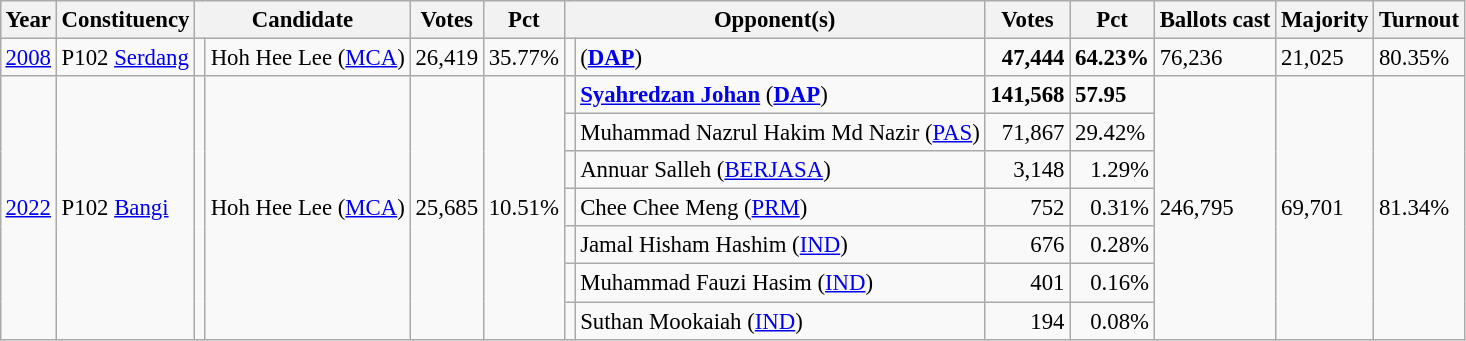<table class="wikitable" style="margin:0.5em ; font-size:95%">
<tr>
<th>Year</th>
<th>Constituency</th>
<th colspan=2>Candidate</th>
<th>Votes</th>
<th>Pct</th>
<th colspan=2>Opponent(s)</th>
<th>Votes</th>
<th>Pct</th>
<th>Ballots cast</th>
<th>Majority</th>
<th>Turnout</th>
</tr>
<tr>
<td><a href='#'>2008</a></td>
<td>P102 <a href='#'>Serdang</a></td>
<td></td>
<td>Hoh Hee Lee (<a href='#'>MCA</a>)</td>
<td align=right>26,419</td>
<td>35.77%</td>
<td></td>
<td> (<a href='#'><strong>DAP</strong></a>)</td>
<td align=right><strong>47,444</strong></td>
<td><strong>64.23%</strong></td>
<td>76,236</td>
<td>21,025</td>
<td>80.35%</td>
</tr>
<tr>
<td rowspan=7><a href='#'>2022</a></td>
<td rowspan=7>P102 <a href='#'>Bangi</a></td>
<td rowspan=7 ></td>
<td rowspan=7>Hoh Hee Lee (<a href='#'>MCA</a>)</td>
<td rowspan=7 align=right>25,685</td>
<td rowspan=7>10.51%</td>
<td></td>
<td><strong><a href='#'>Syahredzan Johan</a></strong> (<a href='#'><strong>DAP</strong></a>)</td>
<td align=right><strong>141,568</strong></td>
<td><strong>57.95</strong></td>
<td rowspan=7>246,795</td>
<td rowspan=7>69,701</td>
<td rowspan=7>81.34%</td>
</tr>
<tr>
<td bgcolor=></td>
<td>Muhammad Nazrul Hakim Md Nazir (<a href='#'>PAS</a>)</td>
<td align=right>71,867</td>
<td>29.42%</td>
</tr>
<tr>
<td bgcolor=></td>
<td>Annuar Salleh (<a href='#'>BERJASA</a>)</td>
<td align=right>3,148</td>
<td align=right>1.29%</td>
</tr>
<tr>
<td bgcolor=></td>
<td>Chee Chee Meng (<a href='#'>PRM</a>)</td>
<td align=right>752</td>
<td align=right>0.31%</td>
</tr>
<tr>
<td></td>
<td>Jamal Hisham Hashim (<a href='#'>IND</a>)</td>
<td align=right>676</td>
<td align=right>0.28%</td>
</tr>
<tr>
<td></td>
<td>Muhammad Fauzi Hasim (<a href='#'>IND</a>)</td>
<td align=right>401</td>
<td align=right>0.16%</td>
</tr>
<tr>
<td></td>
<td>Suthan Mookaiah (<a href='#'>IND</a>)</td>
<td align=right>194</td>
<td align=right>0.08%</td>
</tr>
</table>
